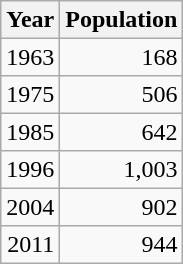<table class="wikitable" style="line-height:1.1em;">
<tr>
<th>Year</th>
<th>Population</th>
</tr>
<tr align="right">
<td>1963</td>
<td>168</td>
</tr>
<tr align="right">
<td>1975</td>
<td>506</td>
</tr>
<tr align="right">
<td>1985</td>
<td>642</td>
</tr>
<tr align="right">
<td>1996</td>
<td>1,003</td>
</tr>
<tr align="right">
<td>2004</td>
<td>902</td>
</tr>
<tr align="right">
<td>2011</td>
<td>944</td>
</tr>
</table>
